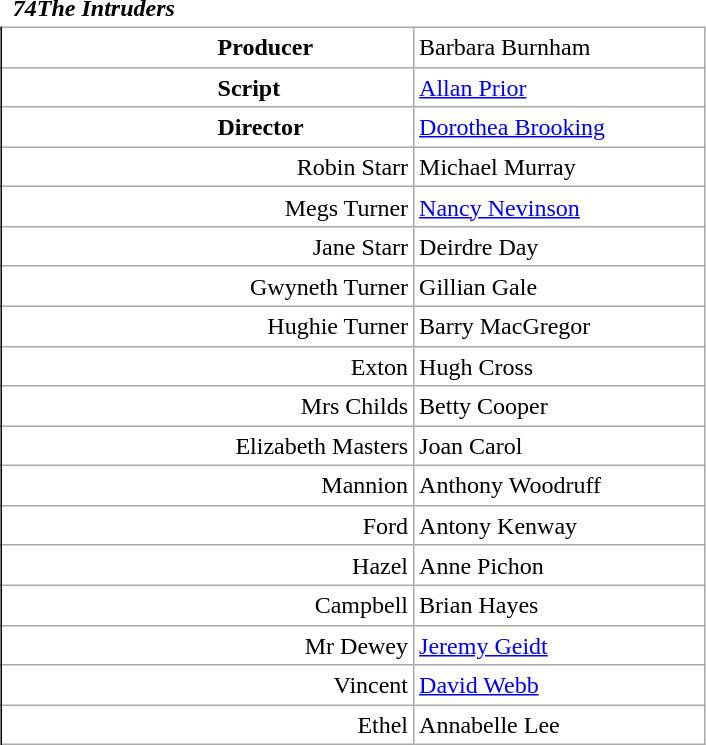<table class="wikitable mw-collapsible mw-collapsed" style="vertical-align:top;margin:auto 2em;line-height:1.2;min-width:33em;display: inline-table;background-color:inherit;border:none;">
<tr>
<td class=unsortable style="border:hidden;line-height:1.67;text-align:center;margin-left:-1em;padding-left:0.5em;min-width:1.0em;"></td>
<td class=unsortable style="border:none;padding-left:0.5em;text-align:left;min-width:16.5em;font-weight:700;font-style:italic;">74The Intruders</td>
<td class=unsortable style="border:none;text-align:right;font-weight:normal;font-family:Courier;font-size:95%;letter-spacing:-1pt;min-width:8.5em;padding-right:0.2em;"></td>
<td class=unsortable style="border:hidden;min-width:3.5em;padding-left:0;"></td>
<td class=unsortable style="border:hidden;min-width:3.5em;font-size:95%;"></td>
</tr>
<tr>
<td rowspan=100 style="border:none thin;border-right-style :solid;"></td>
</tr>
<tr>
<td style="text-align:left;padding-left:9.0em;font-weight:bold;">Producer</td>
<td colspan=2>Barbara Burnham</td>
</tr>
<tr>
<td style="text-align:left;padding-left:9.0em;font-weight:bold;">Script</td>
<td colspan=2><a href='#'>Allan Prior</a></td>
</tr>
<tr>
<td style="text-align:left;padding-left:9.0em;font-weight:bold;">Director</td>
<td colspan=2><a href='#'>Dorothea Brooking</a></td>
</tr>
<tr>
<td style="text-align:right;">Robin Starr</td>
<td colspan=2>Michael Murray</td>
</tr>
<tr>
<td style="text-align:right;">Megs Turner</td>
<td colspan=2><a href='#'>Nancy Nevinson</a></td>
</tr>
<tr>
<td style="text-align:right;">Jane Starr</td>
<td colspan=2>Deirdre Day</td>
</tr>
<tr>
<td style="text-align:right;">Gwyneth Turner</td>
<td colspan=2>Gillian Gale</td>
</tr>
<tr>
<td style="text-align:right;">Hughie Turner</td>
<td colspan=2>Barry MacGregor</td>
</tr>
<tr>
<td style="text-align:right;">Exton</td>
<td colspan=2>Hugh Cross</td>
</tr>
<tr>
<td style="text-align:right;">Mrs Childs</td>
<td colspan=2>Betty Cooper</td>
</tr>
<tr>
<td style="text-align:right;">Elizabeth Masters</td>
<td colspan=2>Joan Carol</td>
</tr>
<tr>
<td style="text-align:right;">Mannion</td>
<td colspan=2>Anthony Woodruff</td>
</tr>
<tr>
<td style="text-align:right;">Ford</td>
<td colspan=2>Antony Kenway</td>
</tr>
<tr>
<td style="text-align:right;">Hazel</td>
<td colspan=2>Anne Pichon</td>
</tr>
<tr>
<td style="text-align:right;">Campbell</td>
<td colspan=2>Brian Hayes</td>
</tr>
<tr>
<td style="text-align:right;">Mr Dewey</td>
<td colspan=2><a href='#'>Jeremy Geidt</a></td>
</tr>
<tr>
<td style="text-align:right;">Vincent</td>
<td colspan=2><a href='#'>David Webb</a></td>
</tr>
<tr>
<td style="text-align:right;">Ethel</td>
<td colspan=2>Annabelle Lee</td>
</tr>
</table>
